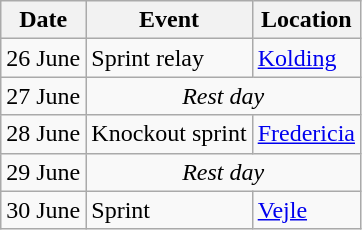<table class="wikitable">
<tr>
<th>Date</th>
<th>Event</th>
<th>Location</th>
</tr>
<tr>
<td>26 June</td>
<td>Sprint relay</td>
<td><a href='#'>Kolding</a></td>
</tr>
<tr>
<td>27 June</td>
<td colspan=2 align=center><em>Rest day</em></td>
</tr>
<tr>
<td>28 June</td>
<td>Knockout sprint</td>
<td><a href='#'>Fredericia</a></td>
</tr>
<tr>
<td>29 June</td>
<td colspan=2 align=center><em>Rest day</em></td>
</tr>
<tr>
<td>30 June</td>
<td>Sprint</td>
<td><a href='#'>Vejle</a></td>
</tr>
</table>
